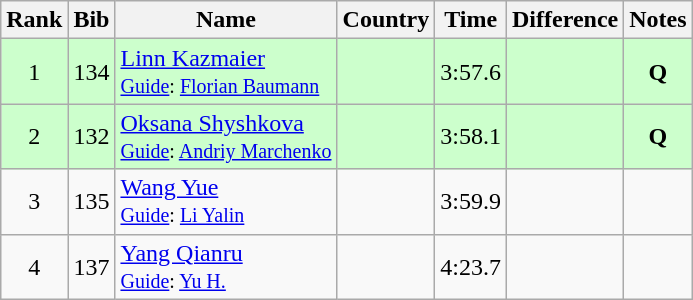<table class="wikitable sortable" style="text-align:center">
<tr>
<th>Rank</th>
<th>Bib</th>
<th>Name</th>
<th>Country</th>
<th>Time</th>
<th>Difference</th>
<th>Notes</th>
</tr>
<tr bgcolor=ccffcc>
<td>1</td>
<td>134</td>
<td align=left><a href='#'>Linn Kazmaier</a><br><small><a href='#'>Guide</a>: <a href='#'>Florian Baumann</a> </small></td>
<td align=left></td>
<td>3:57.6</td>
<td></td>
<td><strong>Q</strong></td>
</tr>
<tr bgcolor=ccffcc>
<td>2</td>
<td>132</td>
<td align=left><a href='#'>Oksana Shyshkova</a><br><small><a href='#'>Guide</a>: <a href='#'>Andriy Marchenko</a> </small></td>
<td align=left></td>
<td>3:58.1</td>
<td></td>
<td><strong>Q</strong></td>
</tr>
<tr>
<td>3</td>
<td>135</td>
<td align=left><a href='#'>Wang Yue</a><br><small><a href='#'>Guide</a>: <a href='#'>Li Yalin</a></small></td>
<td align=left></td>
<td>3:59.9</td>
<td></td>
<td></td>
</tr>
<tr>
<td>4</td>
<td>137</td>
<td align=left><a href='#'>Yang Qianru</a><br><small><a href='#'>Guide</a>: <a href='#'>Yu H.</a></small></td>
<td align=left></td>
<td>4:23.7</td>
<td></td>
<td></td>
</tr>
</table>
